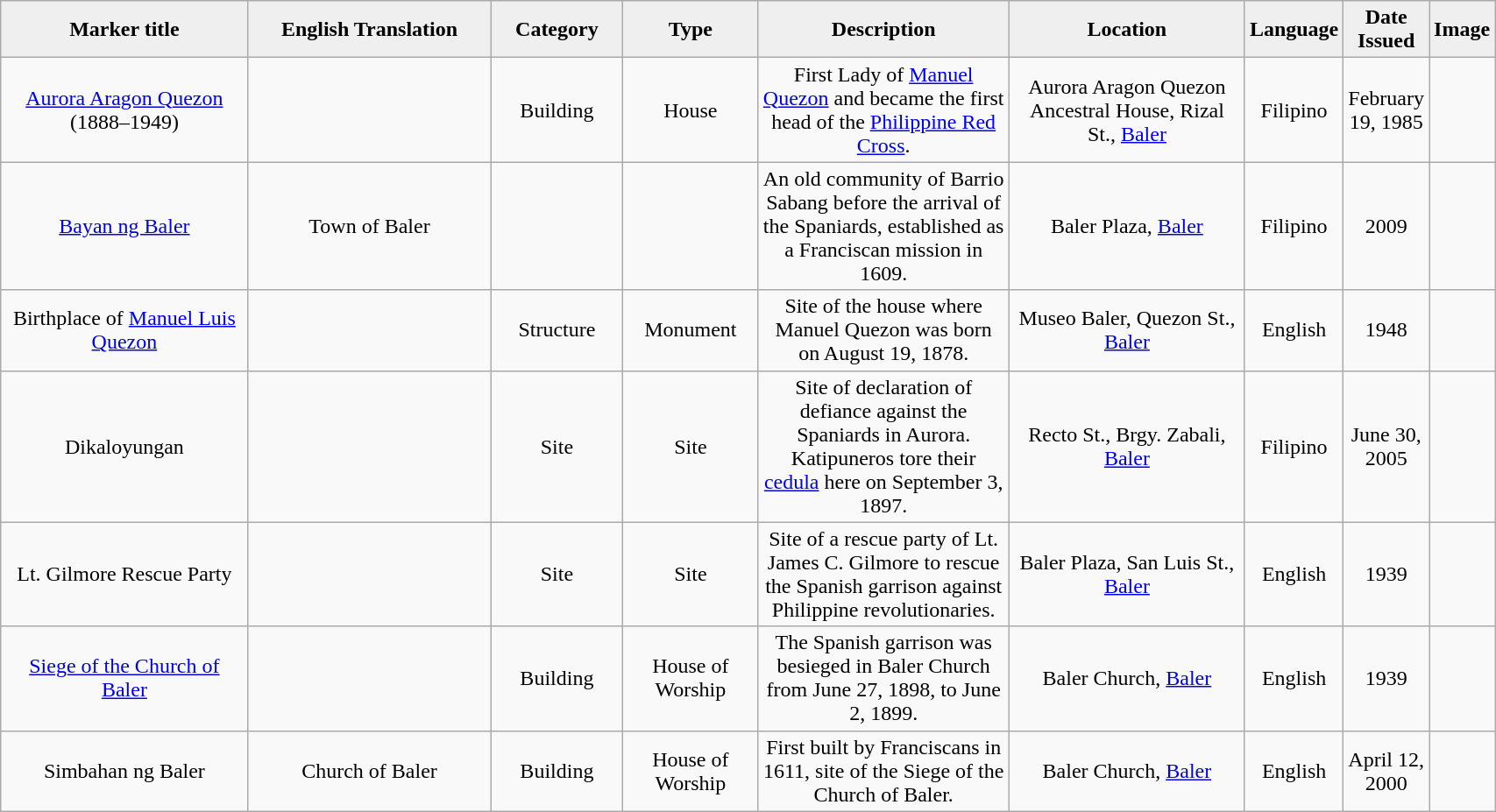<table class="wikitable" style="width:90%; text-align:center;">
<tr>
<th style="width:20%; background:#efefef;">Marker title</th>
<th style="width:20%; background:#efefef;">English Translation</th>
<th style="width:10%; background:#efefef;">Category</th>
<th style="width:10%; background:#efefef;">Type</th>
<th style="width:20%; background:#efefef;">Description</th>
<th style="width:20%; background:#efefef;">Location</th>
<th style="width:10%; background:#efefef;">Language</th>
<th style="width:10%; background:#efefef;">Date Issued</th>
<th style="width:10%; background:#efefef;">Image</th>
</tr>
<tr>
<td><a href='#'>Aurora Aragon Quezon</a> (1888–1949)</td>
<td></td>
<td>Building</td>
<td>House</td>
<td>First Lady of <a href='#'>Manuel Quezon</a> and became the first head of the <a href='#'>Philippine Red Cross</a>.</td>
<td>Aurora Aragon Quezon Ancestral House, Rizal St., <a href='#'>Baler</a></td>
<td>Filipino</td>
<td>February 19, 1985</td>
<td></td>
</tr>
<tr>
<td><a href='#'>Bayan ng Baler</a></td>
<td>Town of Baler</td>
<td></td>
<td></td>
<td>An old community of Barrio Sabang before the arrival of the Spaniards, established as a Franciscan mission in 1609.</td>
<td>Baler Plaza, <a href='#'>Baler</a></td>
<td>Filipino</td>
<td>2009</td>
<td></td>
</tr>
<tr>
<td>Birthplace of <a href='#'>Manuel Luis Quezon</a></td>
<td></td>
<td>Structure</td>
<td>Monument</td>
<td>Site of the house where Manuel Quezon was born on August 19, 1878.</td>
<td>Museo Baler, Quezon St., <a href='#'>Baler</a></td>
<td>English</td>
<td>1948</td>
<td></td>
</tr>
<tr>
<td>Dikaloyungan</td>
<td></td>
<td>Site</td>
<td>Site</td>
<td>Site of declaration of defiance against the Spaniards in Aurora. Katipuneros tore their <a href='#'>cedula</a> here on September 3, 1897.</td>
<td>Recto St., Brgy. Zabali, <a href='#'>Baler</a></td>
<td>Filipino</td>
<td>June 30, 2005</td>
<td></td>
</tr>
<tr>
<td>Lt. Gilmore Rescue Party</td>
<td></td>
<td>Site</td>
<td>Site</td>
<td>Site of a rescue party of Lt. James C. Gilmore to rescue the Spanish garrison against Philippine revolutionaries.</td>
<td>Baler Plaza, San Luis St., <a href='#'>Baler</a></td>
<td>English</td>
<td>1939</td>
<td></td>
</tr>
<tr>
<td><a href='#'>Siege of the Church of Baler</a></td>
<td></td>
<td>Building</td>
<td>House of Worship</td>
<td>The Spanish garrison was besieged in Baler Church from June 27, 1898, to June 2, 1899.</td>
<td>Baler Church, <a href='#'>Baler</a></td>
<td>English</td>
<td>1939</td>
<td></td>
</tr>
<tr>
<td>Simbahan ng Baler</td>
<td>Church of Baler</td>
<td>Building</td>
<td>House of Worship</td>
<td>First built by Franciscans in 1611, site of the Siege of the Church of Baler.</td>
<td>Baler Church, <a href='#'>Baler</a></td>
<td>English</td>
<td>April 12, 2000</td>
<td></td>
</tr>
</table>
